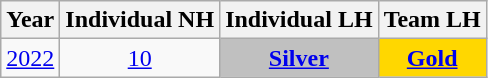<table class="wikitable" "text-align:center;">
<tr>
<th>Year</th>
<th>Individual NH</th>
<th>Individual LH</th>
<th>Team LH</th>
</tr>
<tr align=center>
<td><a href='#'>2022</a></td>
<td><a href='#'>10</a></td>
<td style="background:silver;"><a href='#'><strong>Silver</strong></a></td>
<td style="background:gold;"><a href='#'><strong>Gold</strong></a></td>
</tr>
</table>
